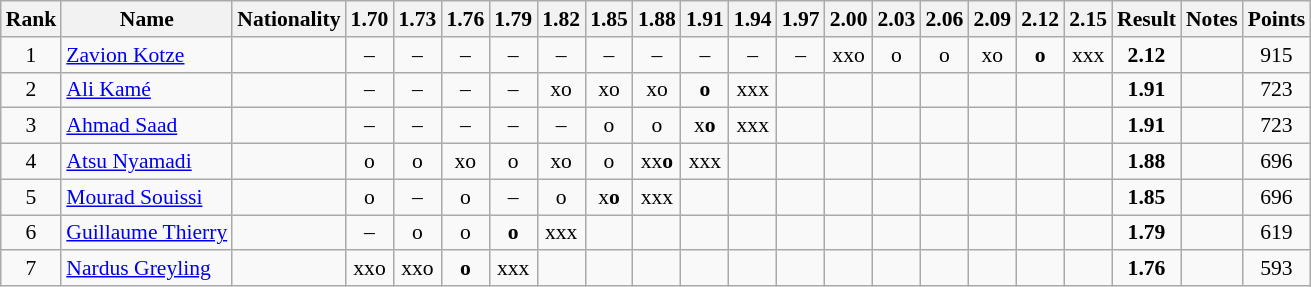<table class="wikitable sortable" style="text-align:center;font-size:90%">
<tr>
<th>Rank</th>
<th>Name</th>
<th>Nationality</th>
<th>1.70</th>
<th>1.73</th>
<th>1.76</th>
<th>1.79</th>
<th>1.82</th>
<th>1.85</th>
<th>1.88</th>
<th>1.91</th>
<th>1.94</th>
<th>1.97</th>
<th>2.00</th>
<th>2.03</th>
<th>2.06</th>
<th>2.09</th>
<th>2.12</th>
<th>2.15</th>
<th>Result</th>
<th>Notes</th>
<th>Points</th>
</tr>
<tr>
<td>1</td>
<td align="left"><a href='#'>Zavion Kotze</a></td>
<td align=left></td>
<td>–</td>
<td>–</td>
<td>–</td>
<td>–</td>
<td>–</td>
<td>–</td>
<td>–</td>
<td>–</td>
<td>–</td>
<td>–</td>
<td>xxo</td>
<td>o</td>
<td>o</td>
<td>xo</td>
<td><strong>o</strong></td>
<td>xxx</td>
<td><strong>2.12</strong></td>
<td></td>
<td>915</td>
</tr>
<tr>
<td>2</td>
<td align="left"><a href='#'>Ali Kamé</a></td>
<td align=left></td>
<td>–</td>
<td>–</td>
<td>–</td>
<td>–</td>
<td>xo</td>
<td>xo</td>
<td>xo</td>
<td><strong>o</strong></td>
<td>xxx</td>
<td></td>
<td></td>
<td></td>
<td></td>
<td></td>
<td></td>
<td></td>
<td><strong>1.91</strong></td>
<td></td>
<td>723</td>
</tr>
<tr>
<td>3</td>
<td align="left"><a href='#'>Ahmad Saad</a></td>
<td align=left></td>
<td>–</td>
<td>–</td>
<td>–</td>
<td>–</td>
<td>–</td>
<td>o</td>
<td>o</td>
<td>x<strong>o</strong></td>
<td>xxx</td>
<td></td>
<td></td>
<td></td>
<td></td>
<td></td>
<td></td>
<td></td>
<td><strong>1.91</strong></td>
<td></td>
<td>723</td>
</tr>
<tr>
<td>4</td>
<td align="left"><a href='#'>Atsu Nyamadi</a></td>
<td align=left></td>
<td>o</td>
<td>o</td>
<td>xo</td>
<td>o</td>
<td>xo</td>
<td>o</td>
<td>xx<strong>o</strong></td>
<td>xxx</td>
<td></td>
<td></td>
<td></td>
<td></td>
<td></td>
<td></td>
<td></td>
<td></td>
<td><strong>1.88</strong></td>
<td></td>
<td>696</td>
</tr>
<tr>
<td>5</td>
<td align="left"><a href='#'>Mourad Souissi</a></td>
<td align=left></td>
<td>o</td>
<td>–</td>
<td>o</td>
<td>–</td>
<td>o</td>
<td>x<strong>o</strong></td>
<td>xxx</td>
<td></td>
<td></td>
<td></td>
<td></td>
<td></td>
<td></td>
<td></td>
<td></td>
<td></td>
<td><strong>1.85</strong></td>
<td></td>
<td>696</td>
</tr>
<tr>
<td>6</td>
<td align="left"><a href='#'>Guillaume Thierry</a></td>
<td align=left></td>
<td>–</td>
<td>o</td>
<td>o</td>
<td><strong>o</strong></td>
<td>xxx</td>
<td></td>
<td></td>
<td></td>
<td></td>
<td></td>
<td></td>
<td></td>
<td></td>
<td></td>
<td></td>
<td></td>
<td><strong>1.79</strong></td>
<td></td>
<td>619</td>
</tr>
<tr>
<td>7</td>
<td align="left"><a href='#'>Nardus Greyling</a></td>
<td align=left></td>
<td>xxo</td>
<td>xxo</td>
<td><strong>o</strong></td>
<td>xxx</td>
<td></td>
<td></td>
<td></td>
<td></td>
<td></td>
<td></td>
<td></td>
<td></td>
<td></td>
<td></td>
<td></td>
<td></td>
<td><strong>1.76</strong></td>
<td></td>
<td>593</td>
</tr>
</table>
